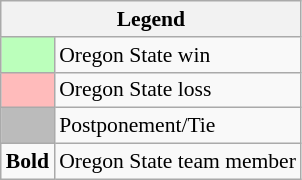<table class="wikitable" style="font-size:90%">
<tr>
<th colspan="2">Legend</th>
</tr>
<tr>
<td bgcolor="#bbffbb"> </td>
<td>Oregon State win</td>
</tr>
<tr>
<td bgcolor="#ffbbbb"> </td>
<td>Oregon State loss</td>
</tr>
<tr>
<td bgcolor="#bbbbbb"> </td>
<td>Postponement/Tie</td>
</tr>
<tr>
<td><strong>Bold</strong></td>
<td>Oregon State team member</td>
</tr>
</table>
